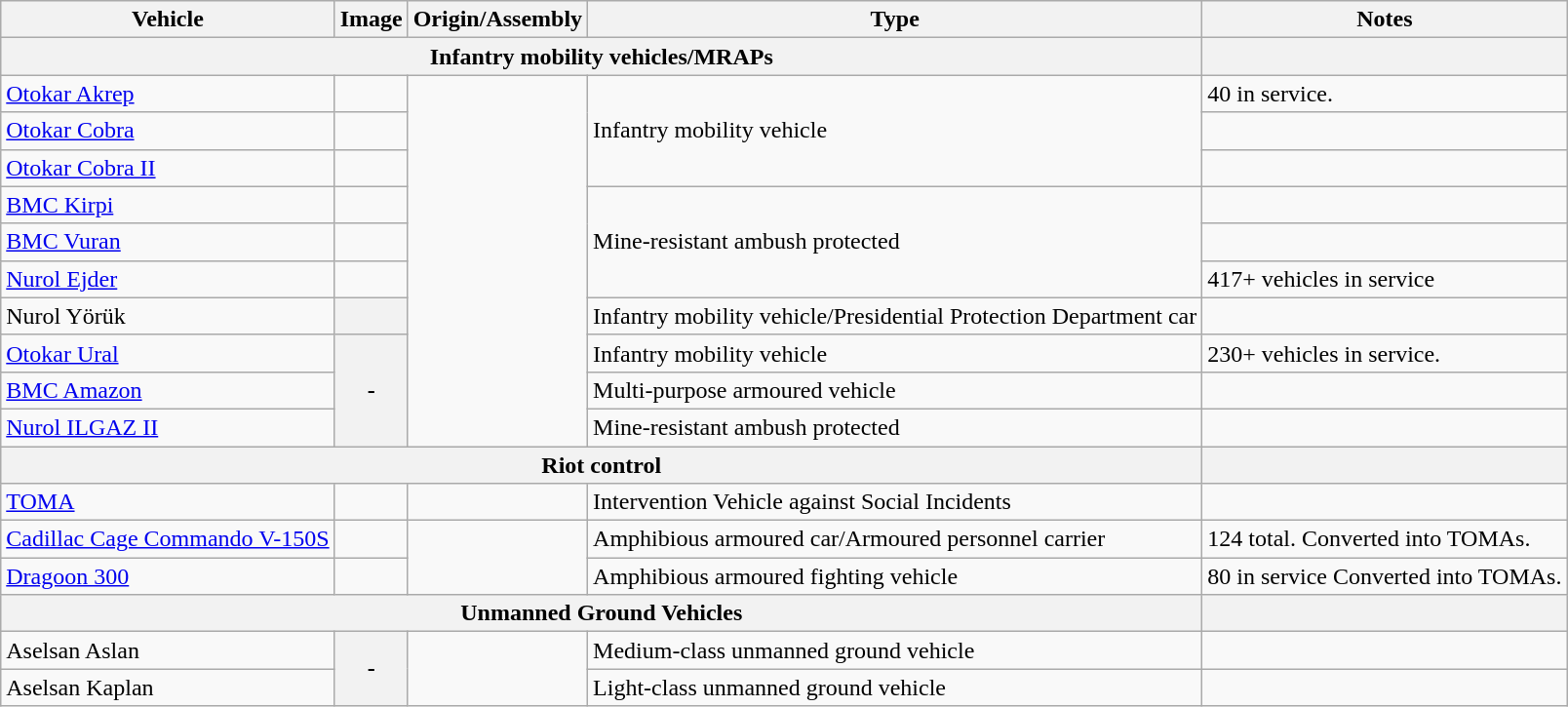<table class="wikitable">
<tr>
<th>Vehicle</th>
<th>Image</th>
<th>Origin/Assembly</th>
<th>Type</th>
<th>Notes</th>
</tr>
<tr>
<th colspan="4">Infantry mobility vehicles/MRAPs</th>
<th></th>
</tr>
<tr>
<td><a href='#'>Otokar Akrep</a></td>
<td></td>
<td rowspan="10"></td>
<td rowspan="3">Infantry mobility vehicle</td>
<td>40 in service.</td>
</tr>
<tr>
<td><a href='#'>Otokar Cobra</a></td>
<td></td>
<td></td>
</tr>
<tr>
<td><a href='#'>Otokar Cobra II</a></td>
<td></td>
<td></td>
</tr>
<tr>
<td><a href='#'>BMC Kirpi</a></td>
<td></td>
<td rowspan="3">Mine-resistant ambush protected</td>
<td></td>
</tr>
<tr>
<td><a href='#'>BMC Vuran</a></td>
<td></td>
<td></td>
</tr>
<tr>
<td><a href='#'>Nurol Ejder</a></td>
<td></td>
<td>417+ vehicles in service</td>
</tr>
<tr>
<td>Nurol Yörük</td>
<th></th>
<td>Infantry mobility vehicle/Presidential Protection Department car</td>
<td></td>
</tr>
<tr>
<td><a href='#'>Otokar Ural</a></td>
<th rowspan="3">-</th>
<td>Infantry mobility vehicle</td>
<td>230+ vehicles in service.</td>
</tr>
<tr>
<td><a href='#'>BMC Amazon</a></td>
<td>Multi-purpose armoured vehicle</td>
<td></td>
</tr>
<tr>
<td><a href='#'>Nurol ILGAZ II</a></td>
<td>Mine-resistant ambush protected</td>
<td></td>
</tr>
<tr>
<th colspan="4">Riot control</th>
<th></th>
</tr>
<tr>
<td><a href='#'>TOMA</a></td>
<td></td>
<td></td>
<td>Intervention Vehicle against Social Incidents</td>
<td></td>
</tr>
<tr>
<td><a href='#'>Cadillac Cage Commando V-150S</a></td>
<td></td>
<td rowspan="2"></td>
<td>Amphibious armoured car/Armoured personnel carrier</td>
<td>124 total. Converted into TOMAs.</td>
</tr>
<tr>
<td><a href='#'>Dragoon 300</a></td>
<td></td>
<td>Amphibious armoured fighting vehicle</td>
<td>80 in service Converted into TOMAs.</td>
</tr>
<tr>
<th colspan="4"><strong>Unmanned Ground Vehicles</strong></th>
<th></th>
</tr>
<tr>
<td>Aselsan Aslan</td>
<th rowspan="2">-</th>
<td rowspan="2"></td>
<td>Medium-class unmanned ground vehicle</td>
<td></td>
</tr>
<tr>
<td>Aselsan Kaplan</td>
<td>Light-class unmanned ground vehicle</td>
<td></td>
</tr>
</table>
